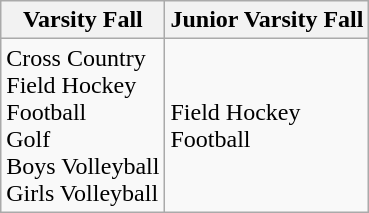<table class="wikitable">
<tr>
<th>Varsity Fall</th>
<th>Junior Varsity Fall</th>
</tr>
<tr>
<td>Cross Country<br>Field Hockey<br>Football<br>Golf<br>Boys Volleyball<br>Girls Volleyball</td>
<td>Field Hockey<br>Football</td>
</tr>
</table>
